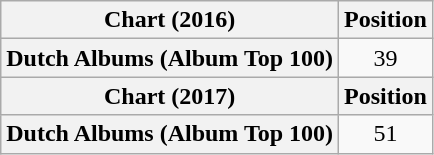<table class="wikitable plainrowheaders" style="text-align:center">
<tr>
<th>Chart (2016)</th>
<th>Position</th>
</tr>
<tr>
<th scope="row">Dutch Albums (Album Top 100)</th>
<td>39</td>
</tr>
<tr>
<th>Chart (2017)</th>
<th>Position</th>
</tr>
<tr>
<th scope="row">Dutch Albums (Album Top 100)</th>
<td>51</td>
</tr>
</table>
